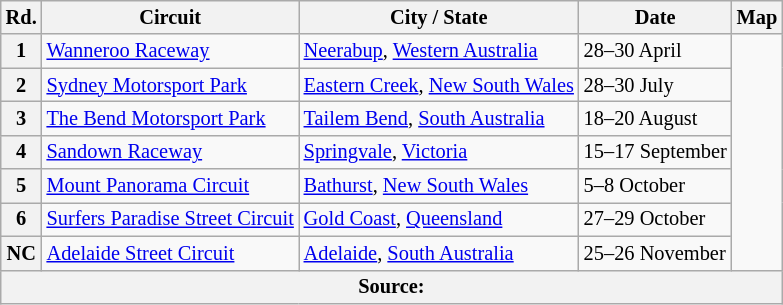<table class="wikitable" style=font-size:85%;>
<tr>
<th>Rd.</th>
<th>Circuit</th>
<th>City / State</th>
<th>Date</th>
<th>Map</th>
</tr>
<tr>
<th>1</th>
<td> <a href='#'>Wanneroo Raceway</a></td>
<td><a href='#'>Neerabup</a>, <a href='#'>Western Australia</a></td>
<td>28–30 April</td>
<td rowspan=7></td>
</tr>
<tr>
<th>2</th>
<td> <a href='#'>Sydney Motorsport Park</a></td>
<td><a href='#'>Eastern Creek</a>, <a href='#'>New South Wales</a></td>
<td>28–30 July</td>
</tr>
<tr>
<th>3</th>
<td> <a href='#'>The Bend Motorsport Park</a></td>
<td><a href='#'>Tailem Bend</a>, <a href='#'>South Australia</a></td>
<td>18–20 August</td>
</tr>
<tr>
<th>4</th>
<td> <a href='#'>Sandown Raceway</a></td>
<td><a href='#'>Springvale</a>, <a href='#'>Victoria</a></td>
<td>15–17 September</td>
</tr>
<tr>
<th>5</th>
<td> <a href='#'>Mount Panorama Circuit</a></td>
<td><a href='#'>Bathurst</a>, <a href='#'>New South Wales</a></td>
<td>5–8 October</td>
</tr>
<tr>
<th>6</th>
<td> <a href='#'>Surfers Paradise Street Circuit</a></td>
<td><a href='#'>Gold Coast</a>, <a href='#'>Queensland</a></td>
<td>27–29 October</td>
</tr>
<tr>
<th>NC</th>
<td> <a href='#'>Adelaide Street Circuit</a></td>
<td><a href='#'>Adelaide</a>, <a href='#'>South Australia</a></td>
<td>25–26 November</td>
</tr>
<tr>
<th colspan=5>Source:</th>
</tr>
</table>
